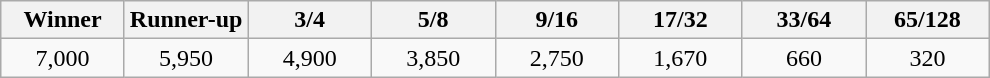<table class="wikitable">
<tr>
<th width=75>Winner</th>
<th width=75>Runner-up</th>
<th width=75>3/4</th>
<th width=75>5/8</th>
<th width=75>9/16</th>
<th width=75>17/32</th>
<th width=75>33/64</th>
<th width=75>65/128</th>
</tr>
<tr>
<td align=center>7,000</td>
<td align=center>5,950</td>
<td align=center>4,900</td>
<td align=center>3,850</td>
<td align=center>2,750</td>
<td align=center>1,670</td>
<td align=center>660</td>
<td align=center>320</td>
</tr>
</table>
